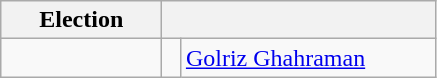<table class="wikitable">
<tr>
<th width=100>Election</th>
<th width=175 colspan=2></th>
</tr>
<tr>
<td></td>
<td width=5 bgcolor=></td>
<td><a href='#'>Golriz Ghahraman</a></td>
</tr>
</table>
